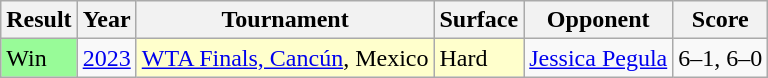<table class="wikitable">
<tr>
<th scope="col">Result</th>
<th scope="col">Year</th>
<th scope="col">Tournament</th>
<th scope="col">Surface</th>
<th scope="col">Opponent</th>
<th scope="col" class=unsortable>Score</th>
</tr>
<tr>
<td style="background:#98FB98;">Win</td>
<td><a href='#'>2023</a></td>
<td style="background:#ffffcc;"><a href='#'>WTA Finals, Cancún</a>, Mexico</td>
<td style="background:#ffffcc;">Hard</td>
<td> <a href='#'>Jessica Pegula</a></td>
<td>6–1, 6–0</td>
</tr>
</table>
